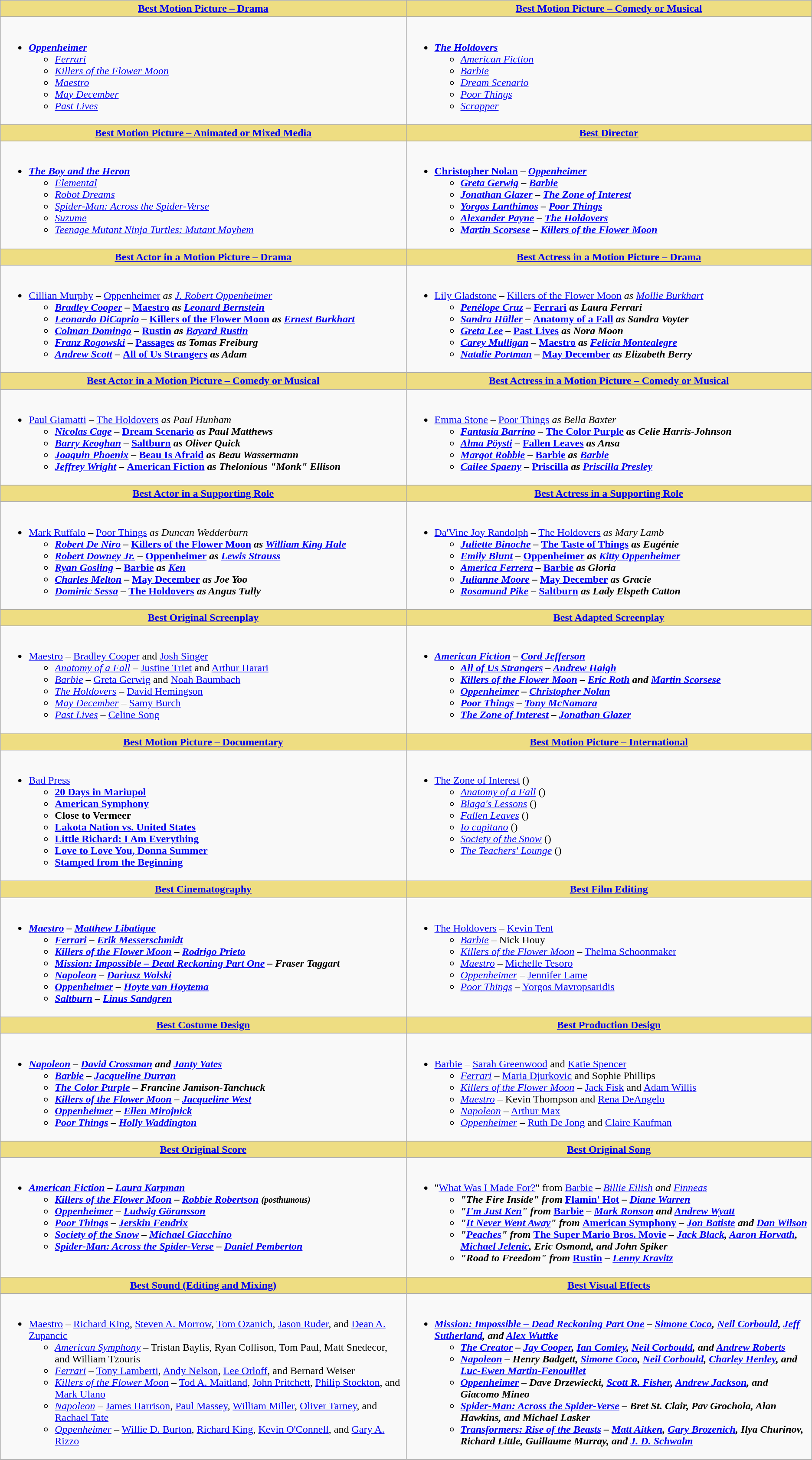<table class="wikitable">
<tr>
<th style="background:#EEDD82; width:50%"><a href='#'>Best Motion Picture – Drama</a></th>
<th style="background:#EEDD82; width:50%"><a href='#'>Best Motion Picture – Comedy or Musical</a></th>
</tr>
<tr>
<td valign="top"><br><ul><li><strong><em><a href='#'>Oppenheimer</a></em></strong><ul><li><em><a href='#'>Ferrari</a></em></li><li><em><a href='#'>Killers of the Flower Moon</a></em></li><li><em><a href='#'>Maestro</a></em></li><li><em><a href='#'>May December</a></em></li><li><em><a href='#'>Past Lives</a></em></li></ul></li></ul></td>
<td valign="top"><br><ul><li><strong><em><a href='#'>The Holdovers</a></em></strong><ul><li><em><a href='#'>American Fiction</a></em></li><li><em><a href='#'>Barbie</a></em></li><li><em><a href='#'>Dream Scenario</a></em></li><li><em><a href='#'>Poor Things</a></em></li><li><em><a href='#'>Scrapper</a></em></li></ul></li></ul></td>
</tr>
<tr>
<th style="background:#EEDD82; width:50%"><a href='#'>Best Motion Picture – Animated or Mixed Media</a></th>
<th style="background:#EEDD82; width:50%"><a href='#'>Best Director</a></th>
</tr>
<tr>
<td valign="top"><br><ul><li><strong><em><a href='#'>The Boy and the Heron</a></em></strong><ul><li><em><a href='#'>Elemental</a></em></li><li><em><a href='#'>Robot Dreams</a></em></li><li><em><a href='#'>Spider-Man: Across the Spider-Verse</a></em></li><li><em><a href='#'>Suzume</a></em></li><li><em><a href='#'>Teenage Mutant Ninja Turtles: Mutant Mayhem</a></em></li></ul></li></ul></td>
<td valign="top"><br><ul><li><strong><a href='#'>Christopher Nolan</a> – <em><a href='#'>Oppenheimer</a><strong><em><ul><li><a href='#'>Greta Gerwig</a> – </em><a href='#'>Barbie</a><em></li><li><a href='#'>Jonathan Glazer</a> – </em><a href='#'>The Zone of Interest</a><em></li><li><a href='#'>Yorgos Lanthimos</a> – </em><a href='#'>Poor Things</a><em></li><li><a href='#'>Alexander Payne</a> – </em><a href='#'>The Holdovers</a><em></li><li><a href='#'>Martin Scorsese</a> – </em><a href='#'>Killers of the Flower Moon</a><em></li></ul></li></ul></td>
</tr>
<tr>
<th style="background:#EEDD82; width:50%"><a href='#'>Best Actor in a Motion Picture – Drama</a></th>
<th style="background:#EEDD82; width:50%"><a href='#'>Best Actress in a Motion Picture – Drama</a></th>
</tr>
<tr>
<td valign="top"><br><ul><li></strong><a href='#'>Cillian Murphy</a> – </em><a href='#'>Oppenheimer</a><em> as <a href='#'>J. Robert Oppenheimer</a><strong><ul><li><a href='#'>Bradley Cooper</a> – </em><a href='#'>Maestro</a><em> as <a href='#'>Leonard Bernstein</a></li><li><a href='#'>Leonardo DiCaprio</a> – </em><a href='#'>Killers of the Flower Moon</a><em> as <a href='#'>Ernest Burkhart</a></li><li><a href='#'>Colman Domingo</a> – </em><a href='#'>Rustin</a><em> as <a href='#'>Bayard Rustin</a></li><li><a href='#'>Franz Rogowski</a> – </em><a href='#'>Passages</a><em> as Tomas Freiburg</li><li><a href='#'>Andrew Scott</a> – </em><a href='#'>All of Us Strangers</a><em> as Adam</li></ul></li></ul></td>
<td valign="top"><br><ul><li></strong><a href='#'>Lily Gladstone</a> – </em><a href='#'>Killers of the Flower Moon</a><em> as <a href='#'>Mollie Burkhart</a><strong><ul><li><a href='#'>Penélope Cruz</a> – </em><a href='#'>Ferrari</a><em> as Laura Ferrari</li><li><a href='#'>Sandra Hüller</a> – </em><a href='#'>Anatomy of a Fall</a><em> as Sandra Voyter</li><li><a href='#'>Greta Lee</a> – </em><a href='#'>Past Lives</a><em> as Nora Moon</li><li><a href='#'>Carey Mulligan</a> – </em><a href='#'>Maestro</a><em> as <a href='#'>Felicia Montealegre</a></li><li><a href='#'>Natalie Portman</a> – </em><a href='#'>May December</a><em> as Elizabeth Berry</li></ul></li></ul></td>
</tr>
<tr>
<th style="background:#EEDD82; width:50%"><a href='#'>Best Actor in a Motion Picture – Comedy or Musical</a></th>
<th style="background:#EEDD82; width:50%"><a href='#'>Best Actress in a Motion Picture – Comedy or Musical</a></th>
</tr>
<tr>
<td valign="top"><br><ul><li></strong><a href='#'>Paul Giamatti</a> – </em><a href='#'>The Holdovers</a><em> as Paul Hunham<strong><ul><li><a href='#'>Nicolas Cage</a> – </em><a href='#'>Dream Scenario</a><em> as Paul Matthews</li><li><a href='#'>Barry Keoghan</a> – </em><a href='#'>Saltburn</a><em> as Oliver Quick</li><li><a href='#'>Joaquin Phoenix</a> – </em><a href='#'>Beau Is Afraid</a><em> as Beau Wassermann</li><li><a href='#'>Jeffrey Wright</a> – </em><a href='#'>American Fiction</a><em> as Thelonious "Monk" Ellison</li></ul></li></ul></td>
<td valign="top"><br><ul><li></strong><a href='#'>Emma Stone</a> – </em><a href='#'>Poor Things</a><em> as Bella Baxter<strong><ul><li><a href='#'>Fantasia Barrino</a> – </em><a href='#'>The Color Purple</a><em> as Celie Harris-Johnson</li><li><a href='#'>Alma Pöysti</a> – </em><a href='#'>Fallen Leaves</a><em> as Ansa</li><li><a href='#'>Margot Robbie</a> – </em><a href='#'>Barbie</a><em> as <a href='#'>Barbie</a></li><li><a href='#'>Cailee Spaeny</a> – </em><a href='#'>Priscilla</a><em> as <a href='#'>Priscilla Presley</a></li></ul></li></ul></td>
</tr>
<tr>
<th style="background:#EEDD82; width:50%"><a href='#'>Best Actor in a Supporting Role</a></th>
<th style="background:#EEDD82; width:50%"><a href='#'>Best Actress in a Supporting Role</a></th>
</tr>
<tr>
<td valign="top"><br><ul><li></strong><a href='#'>Mark Ruffalo</a> – </em><a href='#'>Poor Things</a><em> as Duncan Wedderburn<strong><ul><li><a href='#'>Robert De Niro</a> – </em><a href='#'>Killers of the Flower Moon</a><em> as <a href='#'>William King Hale</a></li><li><a href='#'>Robert Downey Jr.</a> – </em><a href='#'>Oppenheimer</a><em> as <a href='#'>Lewis Strauss</a></li><li><a href='#'>Ryan Gosling</a> – </em><a href='#'>Barbie</a><em> as <a href='#'>Ken</a></li><li><a href='#'>Charles Melton</a> – </em><a href='#'>May December</a><em> as Joe Yoo</li><li><a href='#'>Dominic Sessa</a> – </em><a href='#'>The Holdovers</a><em> as Angus Tully</li></ul></li></ul></td>
<td valign="top"><br><ul><li></strong><a href='#'>Da'Vine Joy Randolph</a> – </em><a href='#'>The Holdovers</a><em> as Mary Lamb<strong><ul><li><a href='#'>Juliette Binoche</a> – </em><a href='#'>The Taste of Things</a><em> as Eugénie</li><li><a href='#'>Emily Blunt</a> – </em><a href='#'>Oppenheimer</a><em> as <a href='#'>Kitty Oppenheimer</a></li><li><a href='#'>America Ferrera</a> – </em><a href='#'>Barbie</a><em> as Gloria</li><li><a href='#'>Julianne Moore</a> – </em><a href='#'>May December</a><em> as Gracie</li><li><a href='#'>Rosamund Pike</a> – </em><a href='#'>Saltburn</a><em> as Lady Elspeth Catton</li></ul></li></ul></td>
</tr>
<tr>
<th style="background:#EEDD82; width:50%"><a href='#'>Best Original Screenplay</a></th>
<th style="background:#EEDD82; width:50%"><a href='#'>Best Adapted Screenplay</a></th>
</tr>
<tr>
<td valign="top"><br><ul><li></em></strong><a href='#'>Maestro</a></em> – <a href='#'>Bradley Cooper</a> and <a href='#'>Josh Singer</a></strong><ul><li><em><a href='#'>Anatomy of a Fall</a></em> – <a href='#'>Justine Triet</a> and <a href='#'>Arthur Harari</a></li><li><em><a href='#'>Barbie</a></em> – <a href='#'>Greta Gerwig</a> and <a href='#'>Noah Baumbach</a></li><li><em><a href='#'>The Holdovers</a></em> – <a href='#'>David Hemingson</a></li><li><em><a href='#'>May December</a></em> – <a href='#'>Samy Burch</a></li><li><em><a href='#'>Past Lives</a></em> – <a href='#'>Celine Song</a></li></ul></li></ul></td>
<td valign="top"><br><ul><li><strong><em><a href='#'>American Fiction</a><em> – <a href='#'>Cord Jefferson</a><strong><ul><li></em><a href='#'>All of Us Strangers</a><em> – <a href='#'>Andrew Haigh</a></li><li></em><a href='#'>Killers of the Flower Moon</a><em> – <a href='#'>Eric Roth</a> and <a href='#'>Martin Scorsese</a></li><li></em><a href='#'>Oppenheimer</a><em> – <a href='#'>Christopher Nolan</a></li><li></em><a href='#'>Poor Things</a><em> – <a href='#'>Tony McNamara</a></li><li></em><a href='#'>The Zone of Interest</a><em> – <a href='#'>Jonathan Glazer</a></li></ul></li></ul></td>
</tr>
<tr>
<th style="background:#EEDD82; width:50%"><a href='#'>Best Motion Picture – Documentary</a></th>
<th style="background:#EEDD82; width:50%"><a href='#'>Best Motion Picture – International</a></th>
</tr>
<tr>
<td valign="top"><br><ul><li></em></strong><a href='#'>Bad Press</a><strong><em><ul><li></em><a href='#'>20 Days in Mariupol</a><em></li><li></em><a href='#'>American Symphony</a><em></li><li></em>Close to Vermeer<em></li><li></em><a href='#'>Lakota Nation vs. United States</a><em></li><li></em><a href='#'>Little Richard: I Am Everything</a><em></li><li></em><a href='#'>Love to Love You, Donna Summer</a><em></li><li></em><a href='#'>Stamped from the Beginning</a><em></li></ul></li></ul></td>
<td valign="top"><br><ul><li></em></strong><a href='#'>The Zone of Interest</a></em> ()</strong><ul><li><em><a href='#'>Anatomy of a Fall</a></em> ()</li><li><em><a href='#'>Blaga's Lessons</a></em> ()</li><li><em><a href='#'>Fallen Leaves</a></em> ()</li><li><em><a href='#'>Io capitano</a></em> ()</li><li><em><a href='#'>Society of the Snow</a></em> ()</li><li><em><a href='#'>The Teachers' Lounge</a></em> ()</li></ul></li></ul></td>
</tr>
<tr>
<th style="background:#EEDD82; width:50%"><a href='#'>Best Cinematography</a></th>
<th style="background:#EEDD82; width:50%"><a href='#'>Best Film Editing</a></th>
</tr>
<tr>
<td valign="top"><br><ul><li><strong><em><a href='#'>Maestro</a><em> – <a href='#'>Matthew Libatique</a><strong><ul><li></em><a href='#'>Ferrari</a><em> – <a href='#'>Erik Messerschmidt</a></li><li></em><a href='#'>Killers of the Flower Moon</a><em> – <a href='#'>Rodrigo Prieto</a></li><li></em><a href='#'>Mission: Impossible – Dead Reckoning Part One</a><em> – Fraser Taggart</li><li></em><a href='#'>Napoleon</a><em> – <a href='#'>Dariusz Wolski</a></li><li></em><a href='#'>Oppenheimer</a><em> – <a href='#'>Hoyte van Hoytema</a></li><li></em><a href='#'>Saltburn</a><em> – <a href='#'>Linus Sandgren</a></li></ul></li></ul></td>
<td valign="top"><br><ul><li></em></strong><a href='#'>The Holdovers</a></em> – <a href='#'>Kevin Tent</a></strong><ul><li><em><a href='#'>Barbie</a></em> – Nick Houy</li><li><em><a href='#'>Killers of the Flower Moon</a></em> – <a href='#'>Thelma Schoonmaker</a></li><li><em><a href='#'>Maestro</a></em> – <a href='#'>Michelle Tesoro</a></li><li><em><a href='#'>Oppenheimer</a></em> – <a href='#'>Jennifer Lame</a></li><li><em><a href='#'>Poor Things</a></em> – <a href='#'>Yorgos Mavropsaridis</a></li></ul></li></ul></td>
</tr>
<tr>
<th style="background:#EEDD82; width:50%"><a href='#'>Best Costume Design</a></th>
<th style="background:#EEDD82; width:50%"><a href='#'>Best Production Design</a></th>
</tr>
<tr>
<td valign="top"><br><ul><li><strong><em><a href='#'>Napoleon</a><em> – <a href='#'>David Crossman</a> and <a href='#'>Janty Yates</a><strong><ul><li></em><a href='#'>Barbie</a><em> – <a href='#'>Jacqueline Durran</a></li><li></em><a href='#'>The Color Purple</a><em> – Francine Jamison-Tanchuck</li><li></em><a href='#'>Killers of the Flower Moon</a><em> – <a href='#'>Jacqueline West</a></li><li></em><a href='#'>Oppenheimer</a><em> – <a href='#'>Ellen Mirojnick</a></li><li></em><a href='#'>Poor Things</a><em> – <a href='#'>Holly Waddington</a></li></ul></li></ul></td>
<td valign="top"><br><ul><li></em></strong><a href='#'>Barbie</a></em> – <a href='#'>Sarah Greenwood</a> and <a href='#'>Katie Spencer</a></strong><ul><li><em><a href='#'>Ferrari</a></em> – <a href='#'>Maria Djurkovic</a> and Sophie Phillips</li><li><em><a href='#'>Killers of the Flower Moon</a></em> – <a href='#'>Jack Fisk</a> and <a href='#'>Adam Willis</a></li><li><em><a href='#'>Maestro</a></em> – Kevin Thompson and <a href='#'>Rena DeAngelo</a></li><li><em><a href='#'>Napoleon</a></em> – <a href='#'>Arthur Max</a></li><li><em><a href='#'>Oppenheimer</a></em> – <a href='#'>Ruth De Jong</a> and <a href='#'>Claire Kaufman</a></li></ul></li></ul></td>
</tr>
<tr>
<th style="background:#EEDD82; width:50%"><a href='#'>Best Original Score</a></th>
<th style="background:#EEDD82; width:50%"><a href='#'>Best Original Song</a></th>
</tr>
<tr>
<td valign="top"><br><ul><li><strong><em><a href='#'>American Fiction</a><em> – <a href='#'>Laura Karpman</a><strong><ul><li></em><a href='#'>Killers of the Flower Moon</a><em> – <a href='#'>Robbie Robertson</a> <small>(posthumous)</small></li><li></em><a href='#'>Oppenheimer</a><em> – <a href='#'>Ludwig Göransson</a></li><li></em><a href='#'>Poor Things</a><em> – <a href='#'>Jerskin Fendrix</a></li><li></em><a href='#'>Society of the Snow</a><em> – <a href='#'>Michael Giacchino</a></li><li></em><a href='#'>Spider-Man: Across the Spider-Verse</a><em> – <a href='#'>Daniel Pemberton</a></li></ul></li></ul></td>
<td valign="top"><br><ul><li></strong>"<a href='#'>What Was I Made For?</a>" from </em><a href='#'>Barbie</a><em> – <a href='#'>Billie Eilish</a> and <a href='#'>Finneas</a><strong><ul><li>"The Fire Inside" from </em><a href='#'>Flamin' Hot</a><em> – <a href='#'>Diane Warren</a></li><li>"<a href='#'>I'm Just Ken</a>" from </em><a href='#'>Barbie</a><em> – <a href='#'>Mark Ronson</a> and <a href='#'>Andrew Wyatt</a></li><li>"<a href='#'>It Never Went Away</a>" from </em><a href='#'>American Symphony</a><em> – <a href='#'>Jon Batiste</a> and <a href='#'>Dan Wilson</a></li><li>"<a href='#'>Peaches</a>" from </em><a href='#'>The Super Mario Bros. Movie</a><em> – <a href='#'>Jack Black</a>, <a href='#'>Aaron Horvath</a>, <a href='#'>Michael Jelenic</a>, Eric Osmond, and John Spiker</li><li>"Road to Freedom" from </em><a href='#'>Rustin</a><em> – <a href='#'>Lenny Kravitz</a></li></ul></li></ul></td>
</tr>
<tr>
<th style="background:#EEDD82; width:50%"><a href='#'>Best Sound (Editing and Mixing)</a></th>
<th style="background:#EEDD82; width:50%"><a href='#'>Best Visual Effects</a></th>
</tr>
<tr>
<td valign="top"><br><ul><li></em></strong><a href='#'>Maestro</a></em> – <a href='#'>Richard King</a>, <a href='#'>Steven A. Morrow</a>, <a href='#'>Tom Ozanich</a>, <a href='#'>Jason Ruder</a>, and <a href='#'>Dean A. Zupancic</a></strong><ul><li><em><a href='#'>American Symphony</a></em> – Tristan Baylis, Ryan Collison, Tom Paul, Matt Snedecor, and William Tzouris</li><li><em><a href='#'>Ferrari</a></em> – <a href='#'>Tony Lamberti</a>, <a href='#'>Andy Nelson</a>, <a href='#'>Lee Orloff</a>, and Bernard Weiser</li><li><em><a href='#'>Killers of the Flower Moon</a></em> – <a href='#'>Tod A. Maitland</a>, <a href='#'>John Pritchett</a>, <a href='#'>Philip Stockton</a>, and <a href='#'>Mark Ulano</a></li><li><em><a href='#'>Napoleon</a></em> – <a href='#'>James Harrison</a>, <a href='#'>Paul Massey</a>, <a href='#'>William Miller</a>, <a href='#'>Oliver Tarney</a>, and <a href='#'>Rachael Tate</a></li><li><em><a href='#'>Oppenheimer</a></em> – <a href='#'>Willie D. Burton</a>, <a href='#'>Richard King</a>, <a href='#'>Kevin O'Connell</a>, and <a href='#'>Gary A. Rizzo</a></li></ul></li></ul></td>
<td valign="top"><br><ul><li><strong><em><a href='#'>Mission: Impossible – Dead Reckoning Part One</a><em> – <a href='#'>Simone Coco</a>, <a href='#'>Neil Corbould</a>, <a href='#'>Jeff Sutherland</a>, and <a href='#'>Alex Wuttke</a><strong><ul><li></em><a href='#'>The Creator</a><em> – <a href='#'>Jay Cooper</a>, <a href='#'>Ian Comley</a>, <a href='#'>Neil Corbould</a>, and <a href='#'>Andrew Roberts</a></li><li></em><a href='#'>Napoleon</a><em> – Henry Badgett, <a href='#'>Simone Coco</a>, <a href='#'>Neil Corbould</a>, <a href='#'>Charley Henley</a>, and <a href='#'>Luc-Ewen Martin-Fenouillet</a></li><li></em><a href='#'>Oppenheimer</a><em> – Dave Drzewiecki, <a href='#'>Scott R. Fisher</a>, <a href='#'>Andrew Jackson</a>, and Giacomo Mineo</li><li></em><a href='#'>Spider-Man: Across the Spider-Verse</a><em> – Bret St. Clair, Pav Grochola, Alan Hawkins, and Michael Lasker</li><li></em><a href='#'>Transformers: Rise of the Beasts</a><em> – <a href='#'>Matt Aitken</a>, <a href='#'>Gary Brozenich</a>, Ilya Churinov, Richard Little, Guillaume Murray, and <a href='#'>J. D. Schwalm</a></li></ul></li></ul></td>
</tr>
</table>
